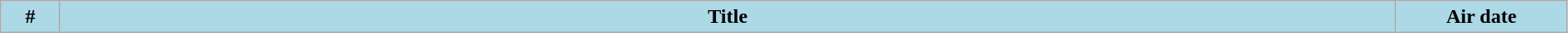<table class="wikitable plainrowheaders" style="width:99%; background:#fff;">
<tr>
<th style="background:#add8e6; width:40px;">#</th>
<th style="background: #add8e6;">Title</th>
<th style="background:#add8e6; width:130px;">Air date<br>





</th>
</tr>
</table>
